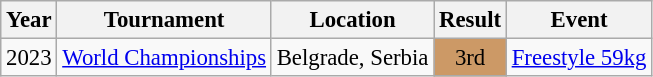<table class="wikitable" style="font-size:95%;">
<tr>
<th>Year</th>
<th>Tournament</th>
<th>Location</th>
<th>Result</th>
<th>Event</th>
</tr>
<tr>
<td>2023</td>
<td><a href='#'>World Championships</a></td>
<td>Belgrade, Serbia</td>
<td align="center" bgcolor="cc9966">3rd</td>
<td><a href='#'>Freestyle 59kg</a></td>
</tr>
</table>
